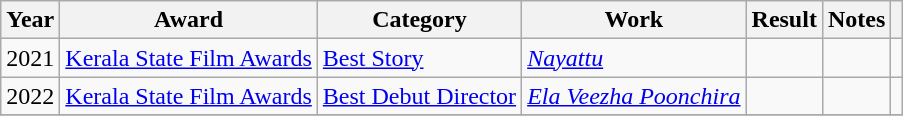<table class="wikitable sortable">
<tr>
<th>Year</th>
<th>Award</th>
<th>Category</th>
<th>Work</th>
<th>Result</th>
<th>Notes</th>
<th></th>
</tr>
<tr>
<td>2021</td>
<td><a href='#'>Kerala State Film Awards</a></td>
<td><a href='#'>Best Story</a></td>
<td><em><a href='#'>Nayattu</a></em></td>
<td></td>
<td></td>
<td></td>
</tr>
<tr>
<td>2022</td>
<td><a href='#'>Kerala State Film Awards</a></td>
<td><a href='#'>Best Debut Director</a></td>
<td><em><a href='#'>Ela Veezha Poonchira</a></em></td>
<td></td>
<td></td>
<td></td>
</tr>
<tr>
</tr>
</table>
